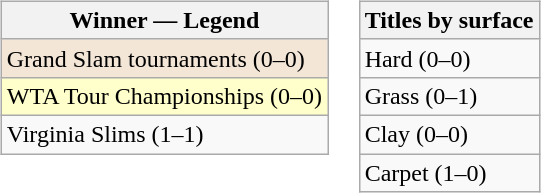<table>
<tr valign=top>
<td><br><table class="wikitable sortable mw-collapsible mw-collapsed">
<tr>
<th>Winner — Legend</th>
</tr>
<tr>
<td style="background:#f3e6d7;">Grand Slam tournaments (0–0)</td>
</tr>
<tr>
<td style="background:#ffc;">WTA Tour Championships (0–0)</td>
</tr>
<tr>
<td>Virginia Slims (1–1)</td>
</tr>
</table>
</td>
<td><br><table class="wikitable sortable mw-collapsible mw-collapsed">
<tr>
<th>Titles by surface</th>
</tr>
<tr>
<td>Hard (0–0)</td>
</tr>
<tr>
<td>Grass (0–1)</td>
</tr>
<tr>
<td>Clay (0–0)</td>
</tr>
<tr>
<td>Carpet (1–0)</td>
</tr>
</table>
</td>
</tr>
</table>
